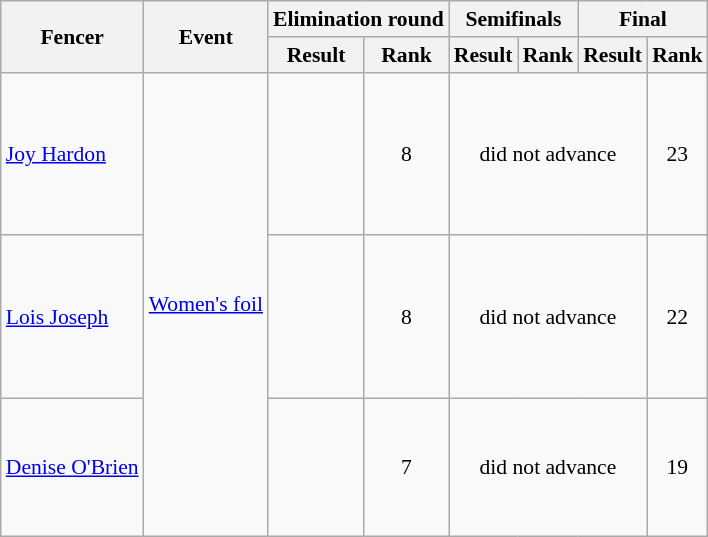<table class=wikitable style="font-size:90%">
<tr>
<th rowspan=2>Fencer</th>
<th rowspan=2>Event</th>
<th colspan=2>Elimination round</th>
<th colspan=2>Semifinals</th>
<th colspan=2>Final</th>
</tr>
<tr>
<th>Result</th>
<th>Rank</th>
<th>Result</th>
<th>Rank</th>
<th>Result</th>
<th>Rank</th>
</tr>
<tr>
<td><a href='#'>Joy Hardon</a></td>
<td align=center rowspan=3><a href='#'>Women's foil</a></td>
<td align=left><br><br><br><br><br><br></td>
<td align=center>8</td>
<td align=center colspan=3>did not advance</td>
<td align=center colspan=1>23</td>
</tr>
<tr>
<td><a href='#'>Lois Joseph</a></td>
<td align=left><br><br><br><br><br><br></td>
<td align=center>8</td>
<td align=center colspan=3>did not advance</td>
<td align=center colspan=1>22</td>
</tr>
<tr>
<td><a href='#'>Denise O'Brien</a></td>
<td align=left><br><br><br><br><br></td>
<td align=center>7</td>
<td align=center colspan=3>did not advance</td>
<td align=center colspan=1>19</td>
</tr>
</table>
